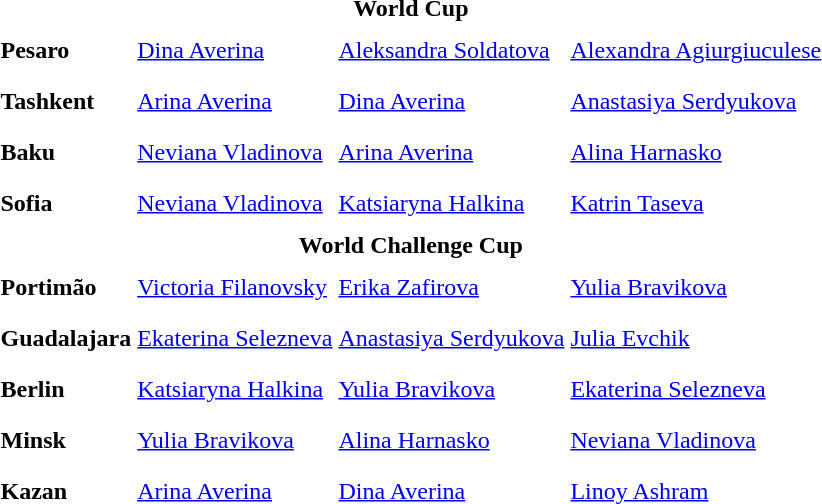<table>
<tr>
<td colspan="4" style="text-align:center;"><strong>World Cup</strong></td>
</tr>
<tr>
<th scope=row style="text-align:left">Pesaro </th>
<td style="height:30px;"> <a href='#'>Dina Averina</a></td>
<td style="height:30px;"> <a href='#'>Aleksandra Soldatova</a></td>
<td style="height:30px;"> <a href='#'>Alexandra Agiurgiuculese</a></td>
</tr>
<tr>
<th scope=row style="text-align:left">Tashkent </th>
<td style="height:30px;"> <a href='#'>Arina Averina</a></td>
<td style="height:30px;"> <a href='#'>Dina Averina</a></td>
<td style="height:30px;"> <a href='#'>Anastasiya Serdyukova</a></td>
</tr>
<tr>
<th scope=row style="text-align:left">Baku </th>
<td style="height:30px;"> <a href='#'>Neviana Vladinova</a></td>
<td style="height:30px;"> <a href='#'>Arina Averina</a></td>
<td style="height:30px;"> <a href='#'>Alina Harnasko</a></td>
</tr>
<tr>
<th scope=row style="text-align:left">Sofia </th>
<td style="height:30px;"> <a href='#'>Neviana Vladinova</a></td>
<td style="height:30px;"> <a href='#'>Katsiaryna Halkina</a></td>
<td style="height:30px;"> <a href='#'>Katrin Taseva</a></td>
</tr>
<tr>
<td colspan="4" style="text-align:center;"><strong>World Challenge Cup</strong></td>
</tr>
<tr>
<th scope=row style="text-align:left">Portimão </th>
<td style="height:30px;"> <a href='#'>Victoria Filanovsky</a></td>
<td style="height:30px;"> <a href='#'>Erika Zafirova</a></td>
<td style="height:30px;"> <a href='#'>Yulia Bravikova</a></td>
</tr>
<tr>
<th scope=row style="text-align:left">Guadalajara</th>
<td style="height:30px;"> <a href='#'>Ekaterina Selezneva</a></td>
<td style="height:30px;"> <a href='#'>Anastasiya Serdyukova</a></td>
<td style="height:30px;"> <a href='#'>Julia Evchik</a></td>
</tr>
<tr>
<th scope=row style="text-align:left">Berlin</th>
<td style="height:30px;"> <a href='#'>Katsiaryna Halkina</a></td>
<td style="height:30px;"> <a href='#'>Yulia Bravikova</a></td>
<td style="height:30px;"> <a href='#'>Ekaterina Selezneva</a></td>
</tr>
<tr>
<th scope=row style="text-align:left">Minsk</th>
<td style="height:30px;"> <a href='#'>Yulia Bravikova</a></td>
<td style="height:30px;"> <a href='#'>Alina Harnasko</a></td>
<td style="height:30px;"> <a href='#'>Neviana Vladinova</a></td>
</tr>
<tr>
<th scope=row style="text-align:left">Kazan</th>
<td style="height:30px;"> <a href='#'>Arina Averina</a></td>
<td style="height:30px;"> <a href='#'>Dina Averina</a></td>
<td style="height:30px;"> <a href='#'>Linoy Ashram</a></td>
</tr>
<tr>
</tr>
</table>
